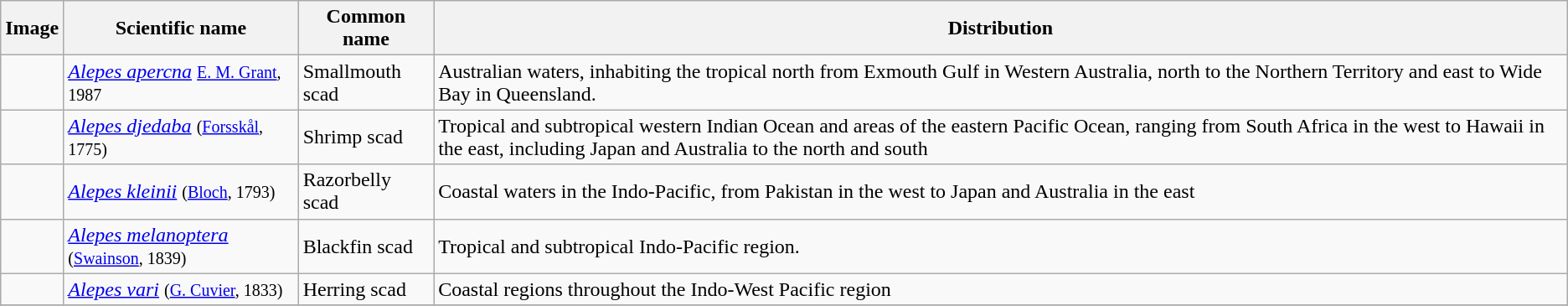<table class="wikitable">
<tr>
<th>Image</th>
<th>Scientific name</th>
<th>Common name</th>
<th>Distribution</th>
</tr>
<tr>
<td></td>
<td><em><a href='#'>Alepes apercna</a></em> <small><a href='#'>E. M. Grant</a>, 1987</small></td>
<td>Smallmouth scad</td>
<td>Australian waters, inhabiting the tropical north from Exmouth Gulf in Western Australia, north to the Northern Territory and east to Wide Bay in Queensland.</td>
</tr>
<tr>
<td></td>
<td><em><a href='#'>Alepes djedaba</a></em> <small>(<a href='#'>Forsskål</a>, 1775)</small></td>
<td>Shrimp scad</td>
<td>Tropical and subtropical western Indian Ocean and areas of the eastern Pacific Ocean, ranging from South Africa in the west to Hawaii in the east, including Japan and Australia to the north and south</td>
</tr>
<tr>
<td></td>
<td><em><a href='#'>Alepes kleinii</a></em> <small>(<a href='#'>Bloch</a>, 1793)</small></td>
<td>Razorbelly scad</td>
<td>Coastal waters in the Indo-Pacific, from Pakistan in the west to Japan and Australia in the east</td>
</tr>
<tr>
<td></td>
<td><em><a href='#'>Alepes melanoptera</a></em> <small>(<a href='#'>Swainson</a>, 1839)</small></td>
<td>Blackfin scad</td>
<td>Tropical and subtropical Indo-Pacific region.</td>
</tr>
<tr>
<td></td>
<td><em><a href='#'>Alepes vari</a></em> <small>(<a href='#'>G. Cuvier</a>, 1833)</small></td>
<td>Herring scad</td>
<td>Coastal regions throughout the Indo-West Pacific region</td>
</tr>
<tr>
</tr>
</table>
